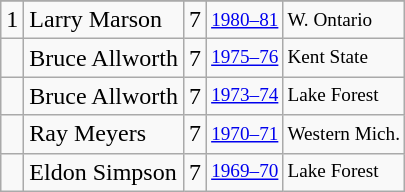<table class="wikitable">
<tr>
</tr>
<tr>
<td>1</td>
<td>Larry Marson</td>
<td>7</td>
<td style="font-size:80%;"><a href='#'>1980–81</a></td>
<td style="font-size:80%;">W. Ontario</td>
</tr>
<tr>
<td></td>
<td>Bruce Allworth</td>
<td>7</td>
<td style="font-size:80%;"><a href='#'>1975–76</a></td>
<td style="font-size:80%;">Kent State</td>
</tr>
<tr>
<td></td>
<td>Bruce Allworth</td>
<td>7</td>
<td style="font-size:80%;"><a href='#'>1973–74</a></td>
<td style="font-size:80%;">Lake Forest</td>
</tr>
<tr>
<td></td>
<td>Ray Meyers</td>
<td>7</td>
<td style="font-size:80%;"><a href='#'>1970–71</a></td>
<td style="font-size:80%;">Western Mich.</td>
</tr>
<tr>
<td></td>
<td>Eldon Simpson</td>
<td>7</td>
<td style="font-size:80%;"><a href='#'>1969–70</a></td>
<td style="font-size:80%;">Lake Forest</td>
</tr>
</table>
